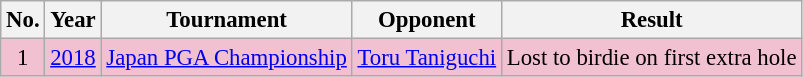<table class="wikitable" style="font-size:95%;">
<tr>
<th>No.</th>
<th>Year</th>
<th>Tournament</th>
<th>Opponent</th>
<th>Result</th>
</tr>
<tr style="background:#F2C1D1;">
<td align=center>1</td>
<td><a href='#'>2018</a></td>
<td><a href='#'>Japan PGA Championship</a></td>
<td> <a href='#'>Toru Taniguchi</a></td>
<td>Lost to birdie on first extra hole</td>
</tr>
</table>
